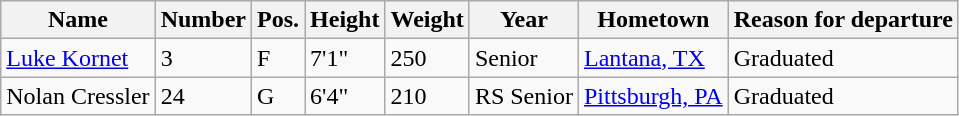<table class="wikitable sortable" border="1">
<tr>
<th>Name</th>
<th>Number</th>
<th>Pos.</th>
<th>Height</th>
<th>Weight</th>
<th>Year</th>
<th>Hometown</th>
<th class="unsortable">Reason for departure</th>
</tr>
<tr>
<td><a href='#'>Luke Kornet</a></td>
<td>3</td>
<td>F</td>
<td>7'1"</td>
<td>250</td>
<td>Senior</td>
<td><a href='#'>Lantana, TX</a></td>
<td>Graduated</td>
</tr>
<tr>
<td>Nolan Cressler</td>
<td>24</td>
<td>G</td>
<td>6'4"</td>
<td>210</td>
<td>RS Senior</td>
<td><a href='#'>Pittsburgh, PA</a></td>
<td>Graduated</td>
</tr>
</table>
